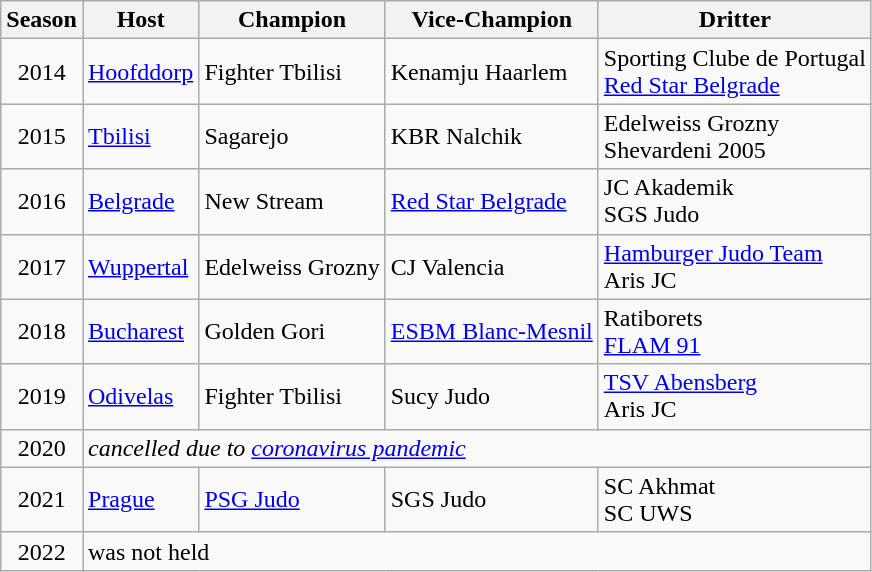<table class="wikitable">
<tr>
<th>Season</th>
<th>Host</th>
<th>Champion</th>
<th>Vice-Champion</th>
<th>Dritter</th>
</tr>
<tr>
<td align="center">2014</td>
<td> <a href='#'>Hoofddorp</a></td>
<td> Fighter Tbilisi</td>
<td> Kenamju Haarlem</td>
<td> Sporting Clube de Portugal<br> <a href='#'>Red Star Belgrade</a></td>
</tr>
<tr>
<td align="center">2015</td>
<td> <a href='#'>Tbilisi</a></td>
<td> Sagarejo</td>
<td> KBR Nalchik</td>
<td> Edelweiss Grozny<br> Shevardeni 2005</td>
</tr>
<tr>
<td align="center">2016</td>
<td> <a href='#'>Belgrade</a></td>
<td> New Stream</td>
<td> <a href='#'>Red Star Belgrade</a></td>
<td> JC Akademik<br> SGS Judo</td>
</tr>
<tr>
<td align="center">2017</td>
<td> <a href='#'>Wuppertal</a></td>
<td> Edelweiss Grozny</td>
<td> CJ Valencia</td>
<td> <a href='#'>Hamburger Judo Team</a><br> Aris JC</td>
</tr>
<tr>
<td align="center">2018</td>
<td> <a href='#'>Bucharest</a></td>
<td> Golden Gori</td>
<td> <a href='#'>ESBM Blanc-Mesnil</a></td>
<td> Ratiborets<br> <a href='#'>FLAM 91</a></td>
</tr>
<tr>
<td align="center">2019</td>
<td> <a href='#'>Odivelas</a></td>
<td> Fighter Tbilisi</td>
<td> Sucy Judo</td>
<td> <a href='#'>TSV Abensberg</a><br> Aris JC</td>
</tr>
<tr>
<td align="center">2020</td>
<td colspan="4"><em>cancelled due to <a href='#'>coronavirus pandemic</a></em></td>
</tr>
<tr>
<td align="center">2021</td>
<td> <a href='#'>Prague</a></td>
<td> <a href='#'>PSG Judo</a></td>
<td> SGS Judo</td>
<td> SC Akhmat<br> SC UWS</td>
</tr>
<tr>
<td align="center">2022</td>
<td colspan="4">was not held</td>
</tr>
</table>
